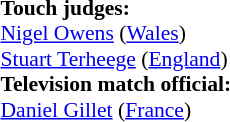<table width=100% style="font-size: 90%">
<tr>
<td><br><strong>Touch judges:</strong>
<br><a href='#'>Nigel Owens</a> (<a href='#'>Wales</a>)
<br><a href='#'>Stuart Terheege</a> (<a href='#'>England</a>)
<br><strong>Television match official:</strong>
<br><a href='#'>Daniel Gillet</a> (<a href='#'>France</a>)</td>
</tr>
</table>
